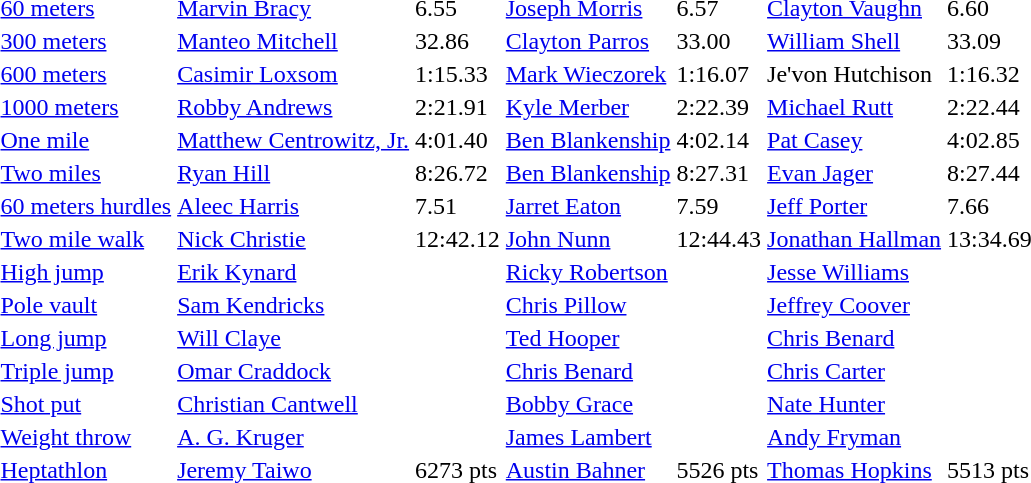<table>
<tr>
<td><a href='#'>60 meters</a></td>
<td><a href='#'>Marvin Bracy</a></td>
<td>6.55</td>
<td><a href='#'>Joseph Morris</a></td>
<td>6.57</td>
<td><a href='#'>Clayton Vaughn</a></td>
<td>6.60</td>
</tr>
<tr>
<td><a href='#'>300 meters</a></td>
<td><a href='#'>Manteo Mitchell</a></td>
<td>32.86 </td>
<td><a href='#'>Clayton Parros</a></td>
<td>33.00</td>
<td><a href='#'>William Shell</a></td>
<td>33.09</td>
</tr>
<tr>
<td><a href='#'>600 meters</a></td>
<td><a href='#'>Casimir Loxsom</a></td>
<td>1:15.33  </td>
<td><a href='#'>Mark Wieczorek</a></td>
<td>1:16.07</td>
<td>Je'von Hutchison</td>
<td>1:16.32</td>
</tr>
<tr>
<td><a href='#'>1000 meters</a></td>
<td><a href='#'>Robby Andrews</a></td>
<td>2:21.91 </td>
<td><a href='#'>Kyle Merber</a></td>
<td>2:22.39</td>
<td><a href='#'>Michael Rutt</a></td>
<td>2:22.44</td>
</tr>
<tr>
<td><a href='#'>One mile</a></td>
<td><a href='#'>Matthew Centrowitz, Jr.</a></td>
<td>4:01.40</td>
<td><a href='#'>Ben Blankenship</a></td>
<td>4:02.14</td>
<td><a href='#'>Pat Casey</a></td>
<td>4:02.85</td>
</tr>
<tr>
<td><a href='#'>Two miles</a></td>
<td><a href='#'>Ryan Hill</a></td>
<td>8:26.72 </td>
<td><a href='#'>Ben Blankenship</a></td>
<td>8:27.31</td>
<td><a href='#'>Evan Jager</a></td>
<td>8:27.44</td>
</tr>
<tr>
<td><a href='#'>60 meters hurdles</a></td>
<td><a href='#'>Aleec Harris</a></td>
<td>7.51</td>
<td><a href='#'>Jarret Eaton</a></td>
<td>7.59</td>
<td><a href='#'>Jeff Porter</a></td>
<td>7.66</td>
</tr>
<tr>
<td><a href='#'>Two mile walk</a></td>
<td><a href='#'>Nick Christie</a></td>
<td>12:42.12</td>
<td><a href='#'>John Nunn</a></td>
<td>12:44.43</td>
<td><a href='#'>Jonathan Hallman</a></td>
<td>13:34.69</td>
</tr>
<tr>
<td><a href='#'>High jump</a></td>
<td><a href='#'>Erik Kynard</a></td>
<td></td>
<td><a href='#'>Ricky Robertson</a></td>
<td></td>
<td><a href='#'>Jesse Williams</a></td>
<td></td>
</tr>
<tr>
<td><a href='#'>Pole vault</a></td>
<td><a href='#'>Sam Kendricks</a></td>
<td></td>
<td><a href='#'>Chris Pillow</a></td>
<td></td>
<td><a href='#'>Jeffrey Coover</a></td>
<td></td>
</tr>
<tr>
<td><a href='#'>Long jump</a></td>
<td><a href='#'>Will Claye</a></td>
<td></td>
<td><a href='#'>Ted Hooper</a></td>
<td></td>
<td><a href='#'>Chris Benard</a></td>
<td></td>
</tr>
<tr>
<td><a href='#'>Triple jump</a></td>
<td><a href='#'>Omar Craddock</a></td>
<td></td>
<td><a href='#'>Chris Benard</a></td>
<td></td>
<td><a href='#'>Chris Carter</a></td>
<td></td>
</tr>
<tr>
<td><a href='#'>Shot put</a></td>
<td><a href='#'>Christian Cantwell</a></td>
<td></td>
<td><a href='#'>Bobby Grace</a></td>
<td></td>
<td><a href='#'>Nate Hunter</a></td>
<td></td>
</tr>
<tr>
<td><a href='#'>Weight throw</a></td>
<td><a href='#'>A. G. Kruger</a></td>
<td></td>
<td><a href='#'>James Lambert</a></td>
<td></td>
<td><a href='#'>Andy Fryman</a></td>
<td></td>
</tr>
<tr>
<td><a href='#'>Heptathlon</a></td>
<td><a href='#'>Jeremy Taiwo</a></td>
<td>6273 pts </td>
<td><a href='#'>Austin Bahner</a></td>
<td>5526 pts</td>
<td><a href='#'>Thomas Hopkins</a></td>
<td>5513 pts</td>
</tr>
</table>
